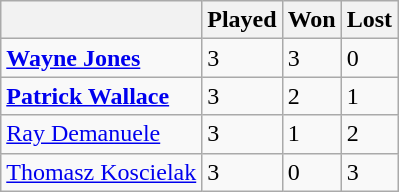<table class="wikitable">
<tr>
<th></th>
<th>Played</th>
<th>Won</th>
<th>Lost</th>
</tr>
<tr>
<td> <strong><a href='#'>Wayne Jones</a></strong></td>
<td>3</td>
<td>3</td>
<td>0</td>
</tr>
<tr>
<td> <strong><a href='#'>Patrick Wallace</a></strong></td>
<td>3</td>
<td>2</td>
<td>1</td>
</tr>
<tr>
<td> <a href='#'>Ray Demanuele</a></td>
<td>3</td>
<td>1</td>
<td>2</td>
</tr>
<tr>
<td> <a href='#'>Thomasz Koscielak</a></td>
<td>3</td>
<td>0</td>
<td>3</td>
</tr>
</table>
